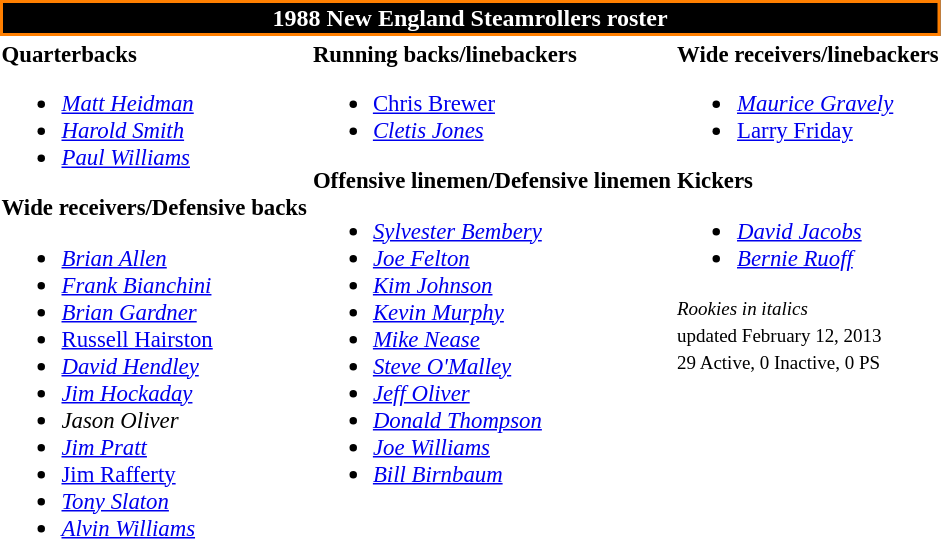<table class="toccolours" style="text-align: left;">
<tr>
<th colspan="7" style="background:black; border:2px solid #FF7F00; color:white; text-align:center;">1988 New England Steamrollers roster</th>
</tr>
<tr>
<td style="font-size:95%; vertical-align:top;"><strong>Quarterbacks</strong><br><ul><li> <em><a href='#'>Matt Heidman</a></em></li><li> <em><a href='#'>Harold Smith</a></em></li><li> <em><a href='#'>Paul Williams</a></em></li></ul><strong>Wide receivers/Defensive backs</strong><ul><li> <em><a href='#'>Brian Allen</a></em></li><li> <em><a href='#'>Frank Bianchini</a></em></li><li> <em><a href='#'>Brian Gardner</a></em></li><li> <a href='#'>Russell Hairston</a></li><li> <em><a href='#'>David Hendley</a></em></li><li> <em><a href='#'>Jim Hockaday</a></em></li><li> <em>Jason Oliver</em></li><li> <em><a href='#'>Jim Pratt</a></em></li><li> <a href='#'>Jim Rafferty</a></li><li> <em><a href='#'>Tony Slaton</a></em></li><li> <em><a href='#'>Alvin Williams</a></em></li></ul></td>
<td style="font-size:95%; vertical-align:top;"><strong>Running backs/linebackers</strong><br><ul><li> <a href='#'>Chris Brewer</a></li><li> <em><a href='#'>Cletis Jones</a></em></li></ul><strong>Offensive linemen/Defensive linemen</strong><ul><li> <em><a href='#'>Sylvester Bembery</a></em></li><li> <em><a href='#'>Joe Felton</a></em></li><li> <em><a href='#'>Kim Johnson</a></em></li><li> <em><a href='#'>Kevin Murphy</a></em></li><li> <em><a href='#'>Mike Nease</a></em></li><li> <em><a href='#'>Steve O'Malley</a></em></li><li> <em><a href='#'>Jeff Oliver</a></em></li><li> <em><a href='#'>Donald Thompson</a></em></li><li> <em><a href='#'>Joe Williams</a></em></li><li> <em><a href='#'>Bill Birnbaum</a></em></li></ul></td>
<td style="font-size:95%; vertical-align:top;"><strong>Wide receivers/linebackers</strong><br><ul><li> <em><a href='#'>Maurice Gravely</a></em></li><li> <a href='#'>Larry Friday</a></li></ul><strong>Kickers</strong><ul><li> <em><a href='#'>David Jacobs</a></em></li><li> <em><a href='#'>Bernie Ruoff</a></em></li></ul><small><em>Rookies in italics</em></small><br>
<small> updated February 12, 2013</small><br>
<small>29 Active, 0 Inactive, 0 PS</small></td>
</tr>
</table>
